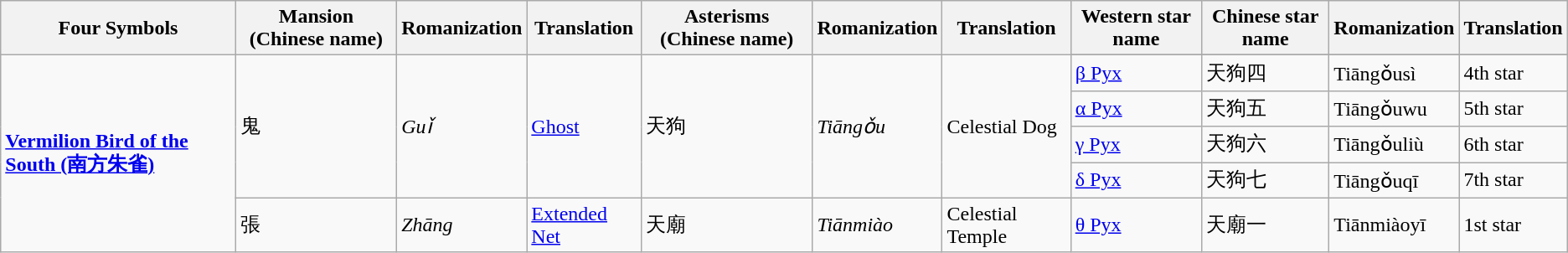<table class="wikitable">
<tr>
<th><strong>Four Symbols</strong></th>
<th><strong>Mansion (Chinese name)</strong></th>
<th><strong>Romanization</strong></th>
<th><strong>Translation</strong></th>
<th><strong>Asterisms (Chinese name)</strong></th>
<th><strong>Romanization</strong></th>
<th><strong>Translation</strong></th>
<th><strong>Western star name</strong></th>
<th><strong>Chinese star name</strong></th>
<th><strong>Romanization</strong></th>
<th><strong>Translation</strong></th>
</tr>
<tr>
<td rowspan="6"><strong><a href='#'>Vermilion Bird of the South (南方朱雀)</a></strong></td>
<td rowspan="5">鬼</td>
<td rowspan="5"><em>Guǐ</em></td>
<td rowspan="5"><a href='#'>Ghost</a></td>
<td rowspan="5">天狗</td>
<td rowspan="5"><em>Tiāngǒu</em></td>
<td rowspan="5">Celestial Dog</td>
</tr>
<tr>
<td><a href='#'>β Pyx</a></td>
<td>天狗四</td>
<td>Tiāngǒusì</td>
<td>4th star</td>
</tr>
<tr>
<td><a href='#'>α Pyx</a></td>
<td>天狗五</td>
<td>Tiāngǒuwu</td>
<td>5th star</td>
</tr>
<tr>
<td><a href='#'>γ Pyx</a></td>
<td>天狗六</td>
<td>Tiāngǒuliù</td>
<td>6th star</td>
</tr>
<tr>
<td><a href='#'>δ Pyx</a></td>
<td>天狗七</td>
<td>Tiāngǒuqī</td>
<td>7th star</td>
</tr>
<tr>
<td>張</td>
<td><em>Zhāng</em></td>
<td><a href='#'>Extended Net</a></td>
<td>天廟</td>
<td><em>Tiānmiào</em></td>
<td>Celestial Temple</td>
<td><a href='#'>θ  Pyx</a></td>
<td>天廟一</td>
<td>Tiānmiàoyī</td>
<td>1st star</td>
</tr>
</table>
